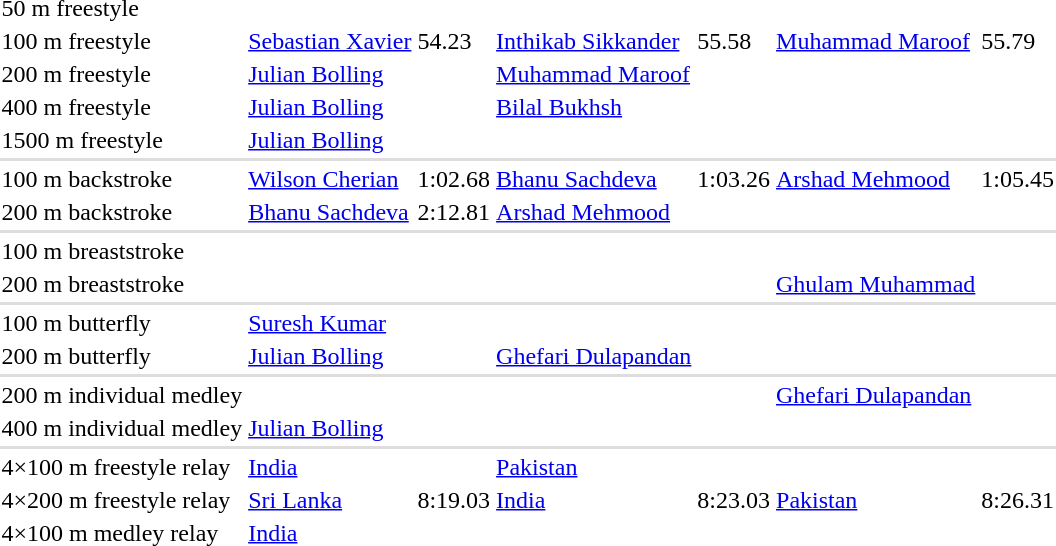<table>
<tr>
<td>50 m freestyle</td>
<td></td>
<td></td>
<td></td>
<td></td>
<td></td>
<td></td>
</tr>
<tr>
<td>100 m freestyle</td>
<td> <a href='#'>Sebastian Xavier</a></td>
<td>54.23</td>
<td> <a href='#'>Inthikab Sikkander</a></td>
<td>55.58</td>
<td> <a href='#'>Muhammad Maroof</a></td>
<td>55.79</td>
</tr>
<tr>
<td>200 m freestyle</td>
<td> <a href='#'>Julian Bolling</a></td>
<td></td>
<td> <a href='#'>Muhammad Maroof</a></td>
<td></td>
<td></td>
<td></td>
</tr>
<tr>
<td>400 m freestyle</td>
<td> <a href='#'>Julian Bolling</a></td>
<td></td>
<td> <a href='#'>Bilal Bukhsh</a></td>
<td></td>
<td></td>
<td></td>
</tr>
<tr>
<td>1500 m freestyle</td>
<td> <a href='#'>Julian Bolling</a></td>
<td></td>
<td></td>
<td></td>
<td></td>
<td></td>
</tr>
<tr style="background:#ddd;">
<td colspan=7></td>
</tr>
<tr valign="top">
<td>100 m backstroke</td>
<td> <a href='#'>Wilson Cherian</a></td>
<td>1:02.68</td>
<td> <a href='#'>Bhanu Sachdeva</a></td>
<td>1:03.26</td>
<td> <a href='#'>Arshad Mehmood</a></td>
<td>1:05.45</td>
</tr>
<tr>
<td>200 m backstroke</td>
<td> <a href='#'>Bhanu Sachdeva</a></td>
<td>2:12.81</td>
<td> <a href='#'>Arshad Mehmood</a></td>
<td></td>
<td></td>
<td></td>
</tr>
<tr style="background:#ddd;">
<td colspan=7></td>
</tr>
<tr valign="top">
<td>100 m breaststroke</td>
<td></td>
<td></td>
<td></td>
<td></td>
<td></td>
<td></td>
</tr>
<tr>
<td>200 m breaststroke</td>
<td></td>
<td></td>
<td></td>
<td></td>
<td> <a href='#'>Ghulam Muhammad</a></td>
<td></td>
</tr>
<tr style="background:#ddd;">
<td colspan=7></td>
</tr>
<tr valign="top">
<td>100 m butterfly</td>
<td> <a href='#'>Suresh Kumar</a></td>
<td></td>
<td></td>
<td></td>
<td></td>
<td></td>
</tr>
<tr>
<td>200 m butterfly</td>
<td> <a href='#'>Julian Bolling</a></td>
<td></td>
<td> <a href='#'>Ghefari Dulapandan</a></td>
<td></td>
<td></td>
<td></td>
</tr>
<tr style="background:#ddd;">
<td colspan=7></td>
</tr>
<tr valign="top">
<td>200 m individual medley</td>
<td></td>
<td></td>
<td></td>
<td></td>
<td> <a href='#'>Ghefari Dulapandan</a></td>
<td></td>
</tr>
<tr>
<td>400 m individual medley</td>
<td> <a href='#'>Julian Bolling</a></td>
<td></td>
<td></td>
<td></td>
<td></td>
<td></td>
</tr>
<tr style="background:#ddd;">
<td colspan=7></td>
</tr>
<tr valign="top">
<td>4×100 m freestyle relay</td>
<td> <a href='#'>India</a></td>
<td></td>
<td> <a href='#'>Pakistan</a></td>
<td></td>
<td></td>
<td></td>
</tr>
<tr>
<td>4×200 m freestyle relay</td>
<td> <a href='#'>Sri Lanka</a></td>
<td>8:19.03</td>
<td> <a href='#'>India</a></td>
<td>8:23.03</td>
<td> <a href='#'>Pakistan</a></td>
<td>8:26.31</td>
</tr>
<tr>
<td>4×100 m medley relay</td>
<td> <a href='#'>India</a></td>
<td></td>
<td></td>
<td></td>
<td></td>
<td></td>
</tr>
</table>
